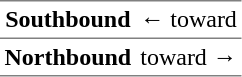<table border="1" cellspacing="0" cellpadding="3" frame="hsides" rules="rows">
<tr>
<th><span>Southbound</span></th>
<td>←  toward </td>
</tr>
<tr>
<th><span>Northbound</span></th>
<td>  toward  →</td>
</tr>
</table>
